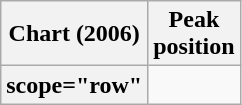<table class="wikitable plainrowheaders sortable">
<tr>
<th scope="col">Chart (2006)</th>
<th scope="col">Peak<br>position</th>
</tr>
<tr>
<th>scope="row" </th>
</tr>
</table>
